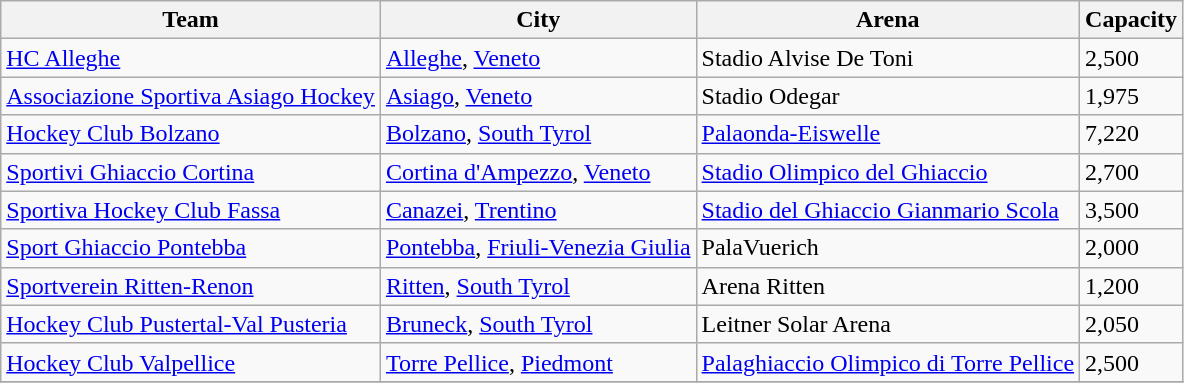<table class="wikitable">
<tr>
<th>Team</th>
<th>City</th>
<th>Arena</th>
<th>Capacity</th>
</tr>
<tr>
<td><a href='#'>HC Alleghe</a></td>
<td><a href='#'>Alleghe</a>, <a href='#'>Veneto</a></td>
<td>Stadio Alvise De Toni</td>
<td>2,500</td>
</tr>
<tr>
<td><a href='#'>Associazione Sportiva Asiago Hockey</a></td>
<td><a href='#'>Asiago</a>, <a href='#'>Veneto</a></td>
<td>Stadio Odegar</td>
<td>1,975</td>
</tr>
<tr>
<td><a href='#'>Hockey Club Bolzano</a></td>
<td><a href='#'>Bolzano</a>, <a href='#'>South Tyrol</a></td>
<td><a href='#'>Palaonda-Eiswelle</a></td>
<td>7,220</td>
</tr>
<tr>
<td><a href='#'>Sportivi Ghiaccio Cortina</a></td>
<td><a href='#'>Cortina d'Ampezzo</a>, <a href='#'>Veneto</a></td>
<td><a href='#'>Stadio Olimpico del Ghiaccio</a></td>
<td>2,700</td>
</tr>
<tr>
<td><a href='#'>Sportiva Hockey Club Fassa</a></td>
<td><a href='#'>Canazei</a>, <a href='#'>Trentino</a></td>
<td><a href='#'>Stadio del Ghiaccio Gianmario Scola</a></td>
<td>3,500</td>
</tr>
<tr>
<td><a href='#'>Sport Ghiaccio Pontebba</a></td>
<td><a href='#'>Pontebba</a>, <a href='#'>Friuli-Venezia Giulia</a></td>
<td>PalaVuerich</td>
<td>2,000</td>
</tr>
<tr>
<td><a href='#'>Sportverein Ritten-Renon</a></td>
<td><a href='#'>Ritten</a>, <a href='#'>South Tyrol</a></td>
<td>Arena Ritten</td>
<td>1,200</td>
</tr>
<tr>
<td><a href='#'>Hockey Club Pustertal-Val Pusteria</a></td>
<td><a href='#'>Bruneck</a>, <a href='#'>South Tyrol</a></td>
<td>Leitner Solar Arena</td>
<td>2,050</td>
</tr>
<tr>
<td><a href='#'>Hockey Club Valpellice</a></td>
<td><a href='#'>Torre Pellice</a>, <a href='#'>Piedmont</a></td>
<td><a href='#'>Palaghiaccio Olimpico di Torre Pellice</a></td>
<td>2,500</td>
</tr>
<tr>
</tr>
</table>
